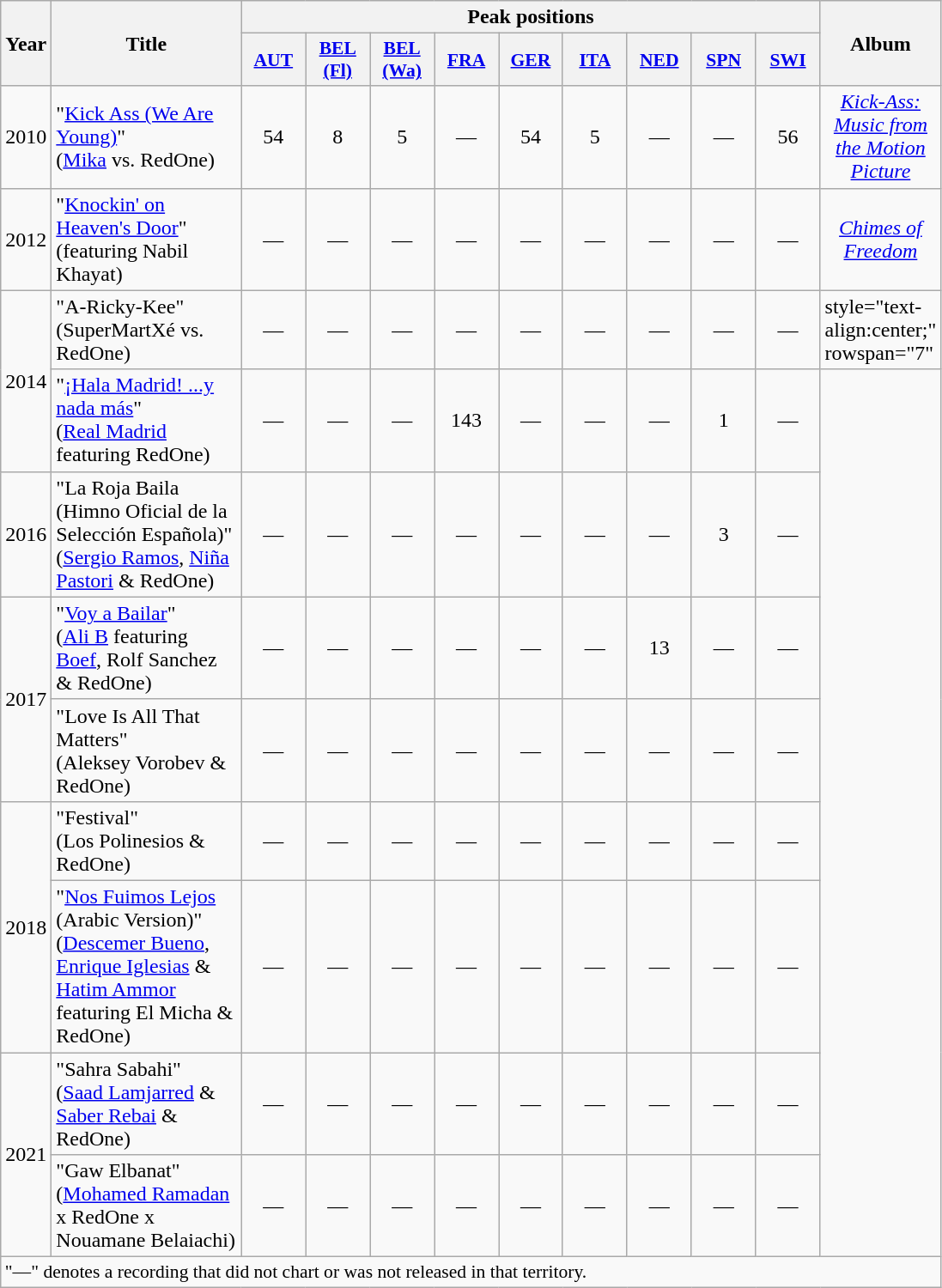<table class="wikitable">
<tr>
<th rowspan="2" style="text-align:center; width:10px;">Year</th>
<th rowspan="2" style="text-align:center; width:140px;">Title</th>
<th style="text-align:center; width:20px;" colspan="9">Peak positions</th>
<th rowspan="2" style="text-align:center; width:70px;">Album</th>
</tr>
<tr>
<th scope="col" style="width:3em;font-size:90%;"><a href='#'>AUT</a><br></th>
<th scope="col" style="width:3em;font-size:90%;"><a href='#'>BEL<br>(Fl)</a><br></th>
<th scope="col" style="width:3em;font-size:90%;"><a href='#'>BEL<br>(Wa)</a><br></th>
<th scope="col" style="width:3em;font-size:90%;"><a href='#'>FRA</a><br></th>
<th scope="col" style="width:3em;font-size:90%;"><a href='#'>GER</a><br></th>
<th scope="col" style="width:3em;font-size:90%;"><a href='#'>ITA</a><br></th>
<th scope="col" style="width:3em;font-size:90%;"><a href='#'>NED</a><br></th>
<th scope="col" style="width:3em;font-size:90%;"><a href='#'>SPN</a><br></th>
<th scope="col" style="width:3em;font-size:90%;"><a href='#'>SWI</a><br></th>
</tr>
<tr>
<td style="text-align:center;">2010</td>
<td>"<a href='#'>Kick Ass (We Are Young)</a>"<br><span>(<a href='#'>Mika</a> vs. RedOne)</span></td>
<td style="text-align:center;">54</td>
<td style="text-align:center;">8</td>
<td style="text-align:center;">5</td>
<td style="text-align:center;">—</td>
<td style="text-align:center;">54</td>
<td style="text-align:center;">5</td>
<td style="text-align:center;">—</td>
<td style="text-align:center;">—</td>
<td style="text-align:center;">56</td>
<td style="text-align:center;"><em><a href='#'>Kick-Ass: Music from the Motion Picture</a></em></td>
</tr>
<tr>
<td style="text-align:center;">2012</td>
<td>"<a href='#'>Knockin' on Heaven's Door</a>"<br><span>(featuring Nabil Khayat)</span></td>
<td style="text-align:center;">—</td>
<td style="text-align:center;">—</td>
<td style="text-align:center;">—</td>
<td style="text-align:center;">—</td>
<td style="text-align:center;">—</td>
<td style="text-align:center;">—</td>
<td style="text-align:center;">—</td>
<td style="text-align:center;">—</td>
<td style="text-align:center;">—</td>
<td style="text-align:center;"><em><a href='#'>Chimes of Freedom</a></em></td>
</tr>
<tr>
<td style="text-align:center;"rowspan="2">2014</td>
<td>"A-Ricky-Kee"<br><span>(SuperMartXé vs. RedOne)</span></td>
<td style="text-align:center;">—</td>
<td style="text-align:center;">—</td>
<td style="text-align:center;">—</td>
<td style="text-align:center;">—</td>
<td style="text-align:center;">—</td>
<td style="text-align:center;">—</td>
<td style="text-align:center;">—</td>
<td style="text-align:center;">—</td>
<td style="text-align:center;">—</td>
<td>style="text-align:center;" rowspan="7" </td>
</tr>
<tr>
<td>"<a href='#'>¡Hala Madrid! ...y nada más</a>"<br><span>(<a href='#'>Real Madrid</a> featuring RedOne)</span></td>
<td style="text-align:center;">—</td>
<td style="text-align:center;">—</td>
<td style="text-align:center;">—</td>
<td style="text-align:center;">143</td>
<td style="text-align:center;">—</td>
<td style="text-align:center;">—</td>
<td style="text-align:center;">—</td>
<td style="text-align:center;">1</td>
<td style="text-align:center;">—</td>
</tr>
<tr>
<td style="text-align:center;">2016</td>
<td>"La Roja Baila (Himno Oficial de la Selección Española)"<br><span>(<a href='#'>Sergio Ramos</a>, <a href='#'>Niña Pastori</a> & RedOne)</span></td>
<td style="text-align:center;">—</td>
<td style="text-align:center;">—</td>
<td style="text-align:center;">—</td>
<td style="text-align:center;">—</td>
<td style="text-align:center;">—</td>
<td style="text-align:center;">—</td>
<td style="text-align:center;">—</td>
<td style="text-align:center;">3</td>
<td style="text-align:center;">—</td>
</tr>
<tr>
<td style="text-align:center;" rowspan="2">2017</td>
<td>"<a href='#'>Voy a Bailar</a>"<br><span>(<a href='#'>Ali B</a> featuring <a href='#'>Boef</a>, Rolf Sanchez & RedOne)</span></td>
<td style="text-align:center;">—</td>
<td style="text-align:center;">—</td>
<td style="text-align:center;">—</td>
<td style="text-align:center;">—</td>
<td style="text-align:center;">—</td>
<td style="text-align:center;">—</td>
<td style="text-align:center;">13</td>
<td style="text-align:center;">—</td>
<td style="text-align:center;">—</td>
</tr>
<tr>
<td>"Love Is All That Matters"<br><span>(Aleksey Vorobev & RedOne)</span></td>
<td style="text-align:center;">—</td>
<td style="text-align:center;">—</td>
<td style="text-align:center;">—</td>
<td style="text-align:center;">—</td>
<td style="text-align:center;">—</td>
<td style="text-align:center;">—</td>
<td style="text-align:center;">—</td>
<td style="text-align:center;">—</td>
<td style="text-align:center;">—</td>
</tr>
<tr>
<td style="text-align:center;" rowspan="2">2018</td>
<td>"Festival"<br><span>(Los Polinesios & RedOne)</span></td>
<td style="text-align:center;">—</td>
<td style="text-align:center;">—</td>
<td style="text-align:center;">—</td>
<td style="text-align:center;">—</td>
<td style="text-align:center;">—</td>
<td style="text-align:center;">—</td>
<td style="text-align:center;">—</td>
<td style="text-align:center;">—</td>
<td style="text-align:center;">—</td>
</tr>
<tr>
<td>"<a href='#'>Nos Fuimos Lejos</a> (Arabic Version)"<br><span>(<a href='#'>Descemer Bueno</a>, <a href='#'>Enrique Iglesias</a> & <a href='#'>Hatim Ammor</a> featuring El Micha & RedOne)</span></td>
<td style="text-align:center;">—</td>
<td style="text-align:center;">—</td>
<td style="text-align:center;">—</td>
<td style="text-align:center;">—</td>
<td style="text-align:center;">—</td>
<td style="text-align:center;">—</td>
<td style="text-align:center;">—</td>
<td style="text-align:center;">—</td>
<td style="text-align:center;">—</td>
</tr>
<tr>
<td style="text-align:center;" rowspan="2">2021</td>
<td>"Sahra Sabahi"<br><span>(<a href='#'>Saad Lamjarred</a> & <a href='#'>Saber Rebai</a> & RedOne)</span></td>
<td style="text-align:center;">—</td>
<td style="text-align:center;">—</td>
<td style="text-align:center;">—</td>
<td style="text-align:center;">—</td>
<td style="text-align:center;">—</td>
<td style="text-align:center;">—</td>
<td style="text-align:center;">—</td>
<td style="text-align:center;">—</td>
<td style="text-align:center;">—</td>
</tr>
<tr>
<td>"Gaw Elbanat"<br><span>(<a href='#'>Mohamed Ramadan</a> x RedOne x Nouamane Belaiachi)</span></td>
<td style="text-align:center;">—</td>
<td style="text-align:center;">—</td>
<td style="text-align:center;">—</td>
<td style="text-align:center;">—</td>
<td style="text-align:center;">—</td>
<td style="text-align:center;">—</td>
<td style="text-align:center;">—</td>
<td style="text-align:center;">—</td>
<td style="text-align:center;">—</td>
</tr>
<tr>
<td colspan="12" style="font-size:90%"; text-align:center">"—" denotes a recording that did not chart or was not released in that territory.</td>
</tr>
</table>
